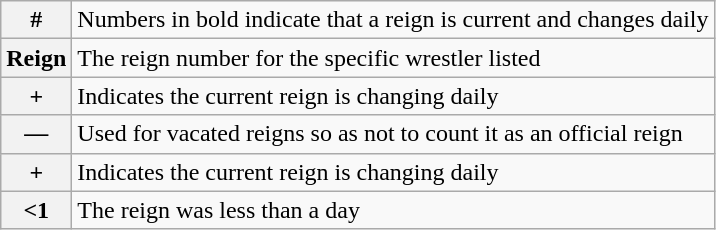<table class="wikitable">
<tr>
<th>#</th>
<td>Numbers in bold indicate that a reign is current and changes daily</td>
</tr>
<tr>
<th>Reign</th>
<td>The reign number for the specific wrestler listed</td>
</tr>
<tr>
<th>+</th>
<td>Indicates the current reign is changing daily</td>
</tr>
<tr>
<th>—</th>
<td>Used for vacated reigns so as not to count it as an official reign</td>
</tr>
<tr>
<th>+</th>
<td>Indicates the current reign is changing daily</td>
</tr>
<tr>
<th><1</th>
<td>The reign was less than a day</td>
</tr>
</table>
